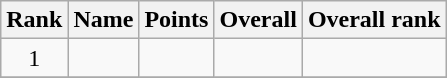<table class="wikitable sortable" style="text-align:center">
<tr>
<th>Rank</th>
<th>Name</th>
<th>Points</th>
<th>Overall</th>
<th>Overall rank</th>
</tr>
<tr>
<td>1</td>
<td align=left></td>
<td></td>
<td></td>
<td></td>
</tr>
<tr>
</tr>
</table>
